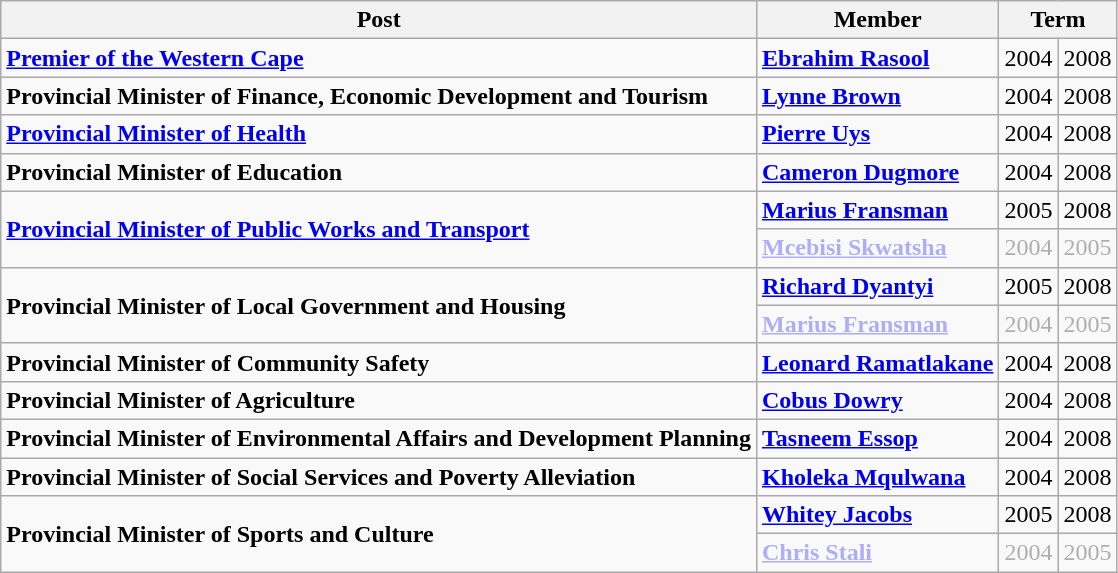<table class="wikitable">
<tr>
<th>Post</th>
<th>Member</th>
<th colspan="2">Term</th>
</tr>
<tr>
<td><strong><a href='#'>Premier of the Western Cape</a></strong></td>
<td><strong><a href='#'>Ebrahim Rasool</a></strong></td>
<td>2004</td>
<td>2008</td>
</tr>
<tr>
<td><strong>Provincial Minister of Finance, Economic Development and Tourism</strong></td>
<td><strong><a href='#'>Lynne Brown</a></strong></td>
<td>2004</td>
<td>2008</td>
</tr>
<tr>
<td><a href='#'><strong>Provincial Minister of Health</strong></a></td>
<td><strong><a href='#'>Pierre Uys</a></strong></td>
<td>2004</td>
<td>2008</td>
</tr>
<tr>
<td><strong>Provincial Minister of Education</strong></td>
<td><strong><a href='#'>Cameron Dugmore</a></strong></td>
<td>2004</td>
<td>2008</td>
</tr>
<tr>
<td rowspan="2"><a href='#'><strong>Provincial Minister of Public Works and Transport</strong></a></td>
<td><strong><a href='#'>Marius Fransman</a></strong></td>
<td>2005</td>
<td>2008</td>
</tr>
<tr style="opacity:.3;">
<td><strong><a href='#'>Mcebisi Skwatsha</a></strong></td>
<td>2004</td>
<td>2005</td>
</tr>
<tr>
<td rowspan="2"><strong>Provincial Minister of Local Government and Housing</strong></td>
<td><strong><a href='#'>Richard Dyantyi</a></strong></td>
<td>2005</td>
<td>2008</td>
</tr>
<tr style="opacity:.3;">
<td><strong><a href='#'>Marius Fransman</a></strong></td>
<td>2004</td>
<td>2005</td>
</tr>
<tr>
<td><strong>Provincial Minister of Community Safety</strong></td>
<td><strong><a href='#'>Leonard Ramatlakane</a></strong></td>
<td>2004</td>
<td>2008</td>
</tr>
<tr>
<td><strong>Provincial Minister of Agriculture</strong></td>
<td><strong><a href='#'>Cobus Dowry</a></strong></td>
<td>2004</td>
<td>2008</td>
</tr>
<tr>
<td><strong>Provincial Minister of Environmental Affairs and Development Planning</strong></td>
<td><strong><a href='#'>Tasneem Essop</a></strong></td>
<td>2004</td>
<td>2008</td>
</tr>
<tr>
<td><strong>Provincial Minister of Social Services and Poverty Alleviation</strong></td>
<td><strong><a href='#'>Kholeka Mqulwana</a></strong></td>
<td>2004</td>
<td>2008</td>
</tr>
<tr>
<td rowspan="2"><strong>Provincial Minister of Sports and Culture</strong></td>
<td><strong><a href='#'>Whitey Jacobs</a></strong></td>
<td>2005</td>
<td>2008</td>
</tr>
<tr style="opacity:.3;">
<td><strong><a href='#'>Chris Stali</a></strong></td>
<td>2004</td>
<td>2005</td>
</tr>
</table>
